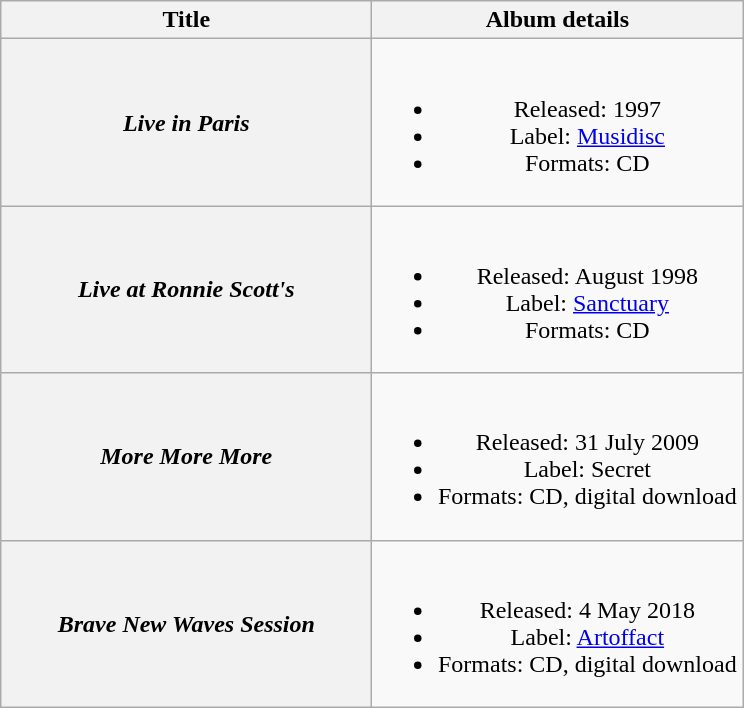<table class="wikitable plainrowheaders" style="text-align:center;">
<tr>
<th scope="col" style="width:15em;">Title</th>
<th scope="col" style="width:15em;">Album details</th>
</tr>
<tr>
<th scope="row"><em>Live in Paris</em></th>
<td><br><ul><li>Released: 1997</li><li>Label: <a href='#'>Musidisc</a></li><li>Formats: CD</li></ul></td>
</tr>
<tr>
<th scope="row"><em>Live at Ronnie Scott's</em></th>
<td><br><ul><li>Released: August 1998</li><li>Label: <a href='#'>Sanctuary</a></li><li>Formats: CD</li></ul></td>
</tr>
<tr>
<th scope="row"><em>More More More</em></th>
<td><br><ul><li>Released: 31 July 2009</li><li>Label: Secret</li><li>Formats: CD, digital download</li></ul></td>
</tr>
<tr>
<th scope="row"><em>Brave New Waves Session</em></th>
<td><br><ul><li>Released: 4 May 2018</li><li>Label: <a href='#'>Artoffact</a></li><li>Formats: CD, digital download</li></ul></td>
</tr>
</table>
